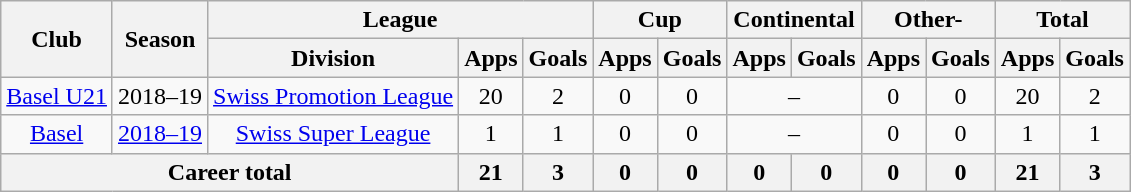<table class="wikitable" style="text-align:center">
<tr>
<th rowspan="2">Club</th>
<th rowspan="2">Season</th>
<th colspan="3">League</th>
<th colspan="2">Cup</th>
<th colspan="2">Continental</th>
<th colspan="2">Other-</th>
<th colspan="2">Total</th>
</tr>
<tr>
<th>Division</th>
<th>Apps</th>
<th>Goals</th>
<th>Apps</th>
<th>Goals</th>
<th>Apps</th>
<th>Goals</th>
<th>Apps</th>
<th>Goals</th>
<th>Apps</th>
<th>Goals</th>
</tr>
<tr>
<td><a href='#'>Basel U21</a></td>
<td>2018–19</td>
<td><a href='#'>Swiss Promotion League</a></td>
<td>20</td>
<td>2</td>
<td>0</td>
<td>0</td>
<td colspan="2">–</td>
<td>0</td>
<td>0</td>
<td>20</td>
<td>2</td>
</tr>
<tr>
<td><a href='#'>Basel</a></td>
<td><a href='#'>2018–19</a></td>
<td><a href='#'>Swiss Super League</a></td>
<td>1</td>
<td>1</td>
<td>0</td>
<td>0</td>
<td colspan="2">–</td>
<td>0</td>
<td>0</td>
<td>1</td>
<td>1</td>
</tr>
<tr>
<th colspan="3">Career total</th>
<th>21</th>
<th>3</th>
<th>0</th>
<th>0</th>
<th>0</th>
<th>0</th>
<th>0</th>
<th>0</th>
<th>21</th>
<th>3</th>
</tr>
</table>
